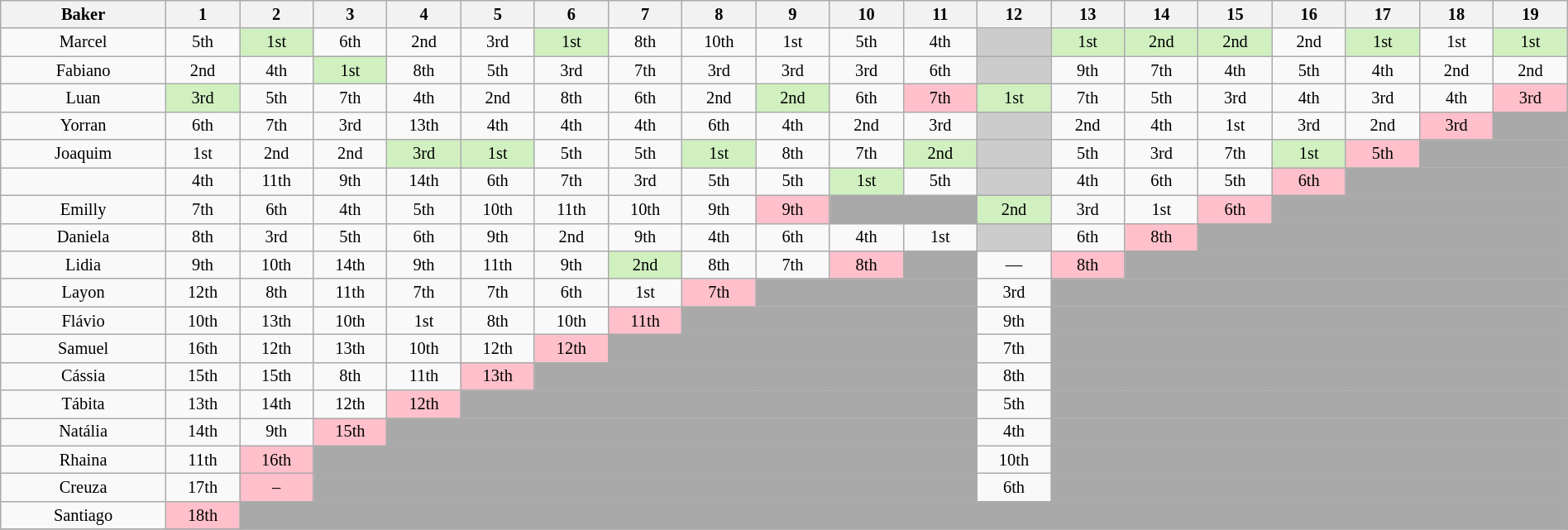<table class="wikitable" style="text-align:center; font-size:85%; width: 100%">
<tr>
<th width="9.4%">Baker</th>
<th width="4.2%">1</th>
<th width="4.2%">2</th>
<th width="4.2%">3</th>
<th width="4.2%">4</th>
<th width="4.2%">5</th>
<th width="4.2%">6</th>
<th width="4.2%">7</th>
<th width="4.2%">8</th>
<th width="4.2%">9</th>
<th width="4.2%">10</th>
<th width="4.2%">11</th>
<th width="4.2%">12</th>
<th width="4.2%">13</th>
<th width="4.2%">14</th>
<th width="4.2%">15</th>
<th width="4.2%">16</th>
<th width="4.2%">17</th>
<th width="4.2%">18</th>
<th width="4.2%">19</th>
</tr>
<tr>
<td>Marcel</td>
<td>5th</td>
<td bgcolor="D0F0C0">1st</td>
<td>6th</td>
<td>2nd</td>
<td>3rd</td>
<td bgcolor="D0F0C0">1st</td>
<td>8th</td>
<td>10th</td>
<td>1st</td>
<td>5th</td>
<td>4th</td>
<td bgcolor="CCCCCC"></td>
<td bgcolor="D0F0C0">1st</td>
<td bgcolor="D0F0C0">2nd</td>
<td bgcolor="D0F0C0">2nd</td>
<td>2nd</td>
<td bgcolor="D0F0C0">1st</td>
<td>1st</td>
<td bgcolor="D0F0C0">1st</td>
</tr>
<tr>
<td>Fabiano</td>
<td>2nd</td>
<td>4th</td>
<td bgcolor="D0F0C0">1st</td>
<td>8th</td>
<td>5th</td>
<td>3rd</td>
<td>7th</td>
<td>3rd</td>
<td>3rd</td>
<td>3rd</td>
<td>6th</td>
<td bgcolor="CCCCCC"></td>
<td>9th</td>
<td>7th</td>
<td>4th</td>
<td>5th</td>
<td>4th</td>
<td>2nd</td>
<td>2nd</td>
</tr>
<tr>
<td>Luan</td>
<td bgcolor="D0F0C0">3rd</td>
<td>5th</td>
<td>7th</td>
<td>4th</td>
<td>2nd</td>
<td>8th</td>
<td>6th</td>
<td>2nd</td>
<td bgcolor="D0F0C0">2nd</td>
<td>6th</td>
<td bgcolor="FFC0CB">7th</td>
<td bgcolor="D0F0C0">1st</td>
<td>7th</td>
<td>5th</td>
<td>3rd</td>
<td>4th</td>
<td>3rd</td>
<td>4th</td>
<td bgcolor="FFC0CB">3rd</td>
</tr>
<tr>
<td>Yorran</td>
<td>6th</td>
<td>7th</td>
<td>3rd</td>
<td>13th</td>
<td>4th</td>
<td>4th</td>
<td>4th</td>
<td>6th</td>
<td>4th</td>
<td>2nd</td>
<td>3rd</td>
<td bgcolor="CCCCCC"></td>
<td>2nd</td>
<td>4th</td>
<td>1st</td>
<td>3rd</td>
<td>2nd</td>
<td bgcolor="FFC0CB">3rd</td>
<td bgcolor=A9A9A9></td>
</tr>
<tr>
<td>Joaquim</td>
<td>1st</td>
<td>2nd</td>
<td>2nd</td>
<td bgcolor="D0F0C0">3rd</td>
<td bgcolor="D0F0C0">1st</td>
<td>5th</td>
<td>5th</td>
<td bgcolor="D0F0C0">1st</td>
<td>8th</td>
<td>7th</td>
<td bgcolor="D0F0C0">2nd</td>
<td bgcolor="CCCCCC"></td>
<td>5th</td>
<td>3rd</td>
<td>7th</td>
<td bgcolor="D0F0C0">1st</td>
<td bgcolor="FFC0CB">5th</td>
<td bgcolor=A9A9A9 colspan=2></td>
</tr>
<tr>
<td></td>
<td>4th</td>
<td>11th</td>
<td>9th</td>
<td>14th</td>
<td>6th</td>
<td>7th</td>
<td>3rd</td>
<td>5th</td>
<td>5th</td>
<td bgcolor="D0F0C0">1st</td>
<td>5th</td>
<td bgcolor="CCCCCC"></td>
<td>4th</td>
<td>6th</td>
<td>5th</td>
<td bgcolor="FFC0CB">6th</td>
<td bgcolor=A9A9A9 colspan=3></td>
</tr>
<tr>
<td>Emilly</td>
<td>7th</td>
<td>6th</td>
<td>4th</td>
<td>5th</td>
<td>10th</td>
<td>11th</td>
<td>10th</td>
<td>9th</td>
<td bgcolor="FFC0CB">9th</td>
<td colspan="2" bgcolor="A9A9A9"></td>
<td bgcolor="D0F0C0">2nd</td>
<td>3rd</td>
<td>1st</td>
<td bgcolor="FFC0CB">6th</td>
<td bgcolor=A9A9A9 colspan=4></td>
</tr>
<tr>
<td>Daniela</td>
<td>8th</td>
<td>3rd</td>
<td>5th</td>
<td>6th</td>
<td>9th</td>
<td>2nd</td>
<td>9th</td>
<td>4th</td>
<td>6th</td>
<td>4th</td>
<td>1st</td>
<td bgcolor=CCCCCC></td>
<td>6th</td>
<td bgcolor="FFC0CB">8th</td>
<td bgcolor=A9A9A9 colspan=5></td>
</tr>
<tr>
<td>Lidia</td>
<td>9th</td>
<td>10th</td>
<td>14th</td>
<td>9th</td>
<td>11th</td>
<td>9th</td>
<td bgcolor="D0F0C0">2nd</td>
<td>8th</td>
<td>7th</td>
<td bgcolor="FFC0CB">8th</td>
<td bgcolor="A9A9A9"></td>
<td>—</td>
<td bgcolor=FFC0CB>8th</td>
<td bgcolor=A9A9A9 colspan=6></td>
</tr>
<tr>
<td>Layon</td>
<td>12th</td>
<td>8th</td>
<td>11th</td>
<td>7th</td>
<td>7th</td>
<td>6th</td>
<td>1st</td>
<td bgcolor=FFC0CB>7th</td>
<td bgcolor=A9A9A9 colspan=3></td>
<td>3rd</td>
<td bgcolor=A9A9A9 colspan=7></td>
</tr>
<tr>
<td>Flávio</td>
<td>10th</td>
<td>13th</td>
<td>10th</td>
<td>1st</td>
<td>8th</td>
<td>10th</td>
<td bgcolor=FFC0CB>11th</td>
<td bgcolor=A9A9A9 colspan=4></td>
<td>9th</td>
<td bgcolor=A9A9A9 colspan=7></td>
</tr>
<tr>
<td>Samuel</td>
<td>16th</td>
<td>12th</td>
<td>13th</td>
<td>10th</td>
<td>12th</td>
<td bgcolor=FFC0CB>12th</td>
<td bgcolor=A9A9A9 colspan=5></td>
<td>7th</td>
<td bgcolor=A9A9A9 colspan=7></td>
</tr>
<tr>
<td>Cássia</td>
<td>15th</td>
<td>15th</td>
<td>8th</td>
<td>11th</td>
<td bgcolor=FFC0CB>13th</td>
<td bgcolor=A9A9A9 colspan=6></td>
<td>8th</td>
<td bgcolor=A9A9A9 colspan=7></td>
</tr>
<tr>
<td>Tábita</td>
<td>13th</td>
<td>14th</td>
<td>12th</td>
<td bgcolor=FFC0CB>12th</td>
<td bgcolor=A9A9A9 colspan=7></td>
<td>5th</td>
<td bgcolor=A9A9A9 colspan=7></td>
</tr>
<tr>
<td>Natália</td>
<td>14th</td>
<td>9th</td>
<td bgcolor=FFC0CB>15th</td>
<td bgcolor=A9A9A9 colspan=8></td>
<td>4th</td>
<td bgcolor=A9A9A9 colspan=7></td>
</tr>
<tr>
<td>Rhaina</td>
<td>11th</td>
<td bgcolor=FFC0CB>16th</td>
<td bgcolor=A9A9A9 colspan=9></td>
<td>10th</td>
<td bgcolor=A9A9A9 colspan=7></td>
</tr>
<tr>
<td>Creuza</td>
<td>17th</td>
<td bgcolor=FFC0CB>–</td>
<td bgcolor=A9A9A9 colspan=9></td>
<td>6th</td>
<td bgcolor=A9A9A9 colspan=7></td>
</tr>
<tr>
<td>Santiago</td>
<td bgcolor="FFC0CB">18th</td>
<td bgcolor=A9A9A9 colspan=18></td>
</tr>
<tr>
</tr>
</table>
